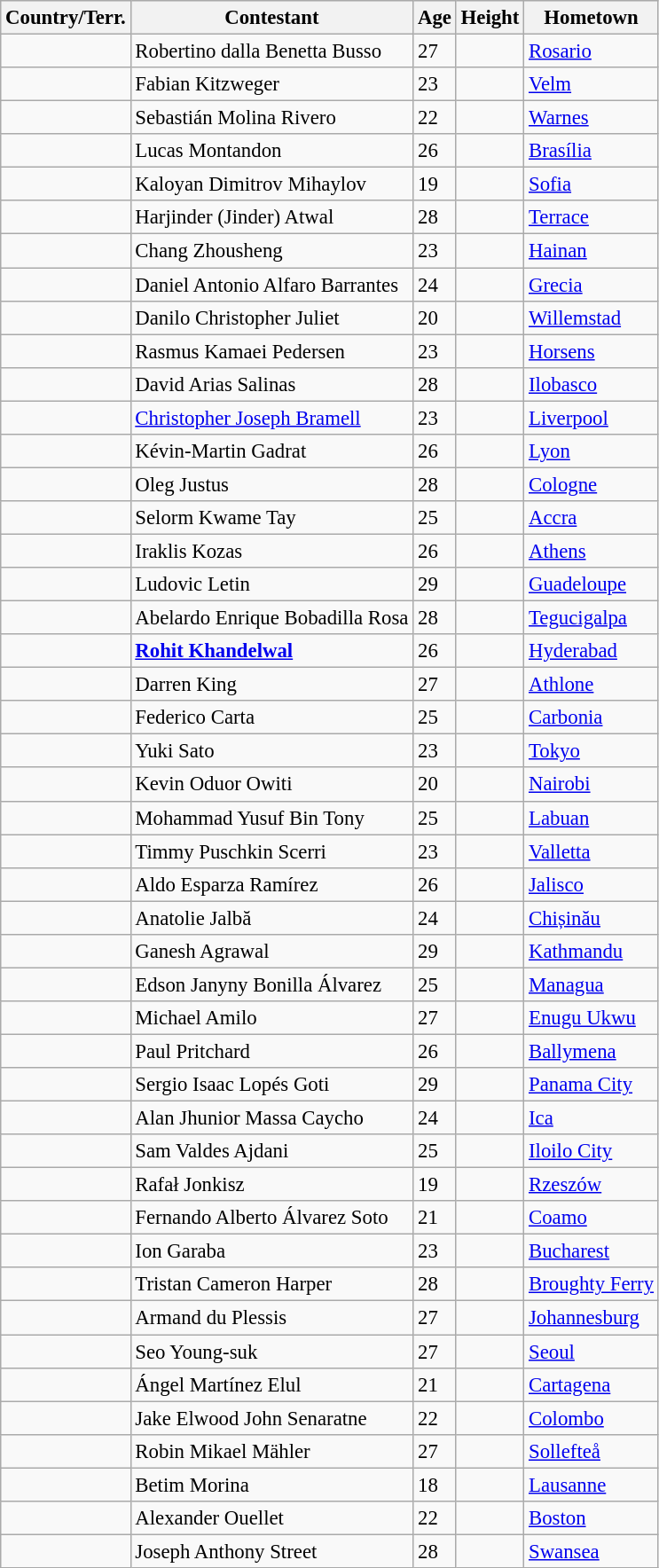<table class="wikitable sortable" style="margin:0 1em 0 0; font-size:95%;">
<tr style="background:#efefef;">
<th>Country/Terr.</th>
<th>Contestant</th>
<th>Age</th>
<th>Height</th>
<th>Hometown</th>
</tr>
<tr>
<td><strong></strong></td>
<td>Robertino dalla Benetta Busso</td>
<td>27</td>
<td></td>
<td><a href='#'>Rosario</a></td>
</tr>
<tr>
<td><strong></strong></td>
<td>Fabian Kitzweger</td>
<td>23</td>
<td></td>
<td><a href='#'>Velm</a></td>
</tr>
<tr>
<td><strong></strong></td>
<td>Sebastián Molina Rivero</td>
<td>22</td>
<td></td>
<td><a href='#'>Warnes</a></td>
</tr>
<tr>
<td><strong></strong></td>
<td>Lucas Montandon</td>
<td>26</td>
<td></td>
<td><a href='#'>Brasília</a></td>
</tr>
<tr>
<td><strong></strong></td>
<td>Kaloyan Dimitrov Mihaylov</td>
<td>19</td>
<td></td>
<td><a href='#'>Sofia</a></td>
</tr>
<tr>
<td><strong></strong></td>
<td>Harjinder (Jinder) Atwal</td>
<td>28</td>
<td></td>
<td><a href='#'>Terrace</a></td>
</tr>
<tr>
<td><strong></strong></td>
<td>Chang Zhousheng</td>
<td>23</td>
<td></td>
<td><a href='#'>Hainan</a></td>
</tr>
<tr>
<td><strong></strong></td>
<td>Daniel Antonio Alfaro Barrantes</td>
<td>24</td>
<td></td>
<td><a href='#'>Grecia</a></td>
</tr>
<tr>
<td><strong></strong></td>
<td>Danilo Christopher Juliet</td>
<td>20</td>
<td></td>
<td><a href='#'>Willemstad</a></td>
</tr>
<tr>
<td><strong></strong></td>
<td>Rasmus Kamaei Pedersen</td>
<td>23</td>
<td></td>
<td><a href='#'>Horsens</a></td>
</tr>
<tr>
<td><strong></strong></td>
<td>David Arias Salinas</td>
<td>28</td>
<td></td>
<td><a href='#'>Ilobasco</a></td>
</tr>
<tr>
<td><strong></strong></td>
<td><a href='#'>Christopher Joseph Bramell</a></td>
<td>23</td>
<td></td>
<td><a href='#'>Liverpool</a></td>
</tr>
<tr>
<td><strong></strong></td>
<td>Kévin-Martin Gadrat</td>
<td>26</td>
<td></td>
<td><a href='#'>Lyon</a></td>
</tr>
<tr>
<td><strong></strong></td>
<td>Oleg Justus</td>
<td>28</td>
<td></td>
<td><a href='#'>Cologne</a></td>
</tr>
<tr>
<td><strong></strong></td>
<td>Selorm Kwame Tay</td>
<td>25</td>
<td></td>
<td><a href='#'>Accra</a></td>
</tr>
<tr>
<td><strong></strong></td>
<td>Iraklis Kozas</td>
<td>26</td>
<td></td>
<td><a href='#'>Athens</a></td>
</tr>
<tr>
<td><strong></strong></td>
<td>Ludovic Letin</td>
<td>29</td>
<td></td>
<td><a href='#'>Guadeloupe</a></td>
</tr>
<tr>
<td><strong></strong></td>
<td>Abelardo Enrique Bobadilla Rosa</td>
<td>28</td>
<td></td>
<td><a href='#'>Tegucigalpa</a></td>
</tr>
<tr>
<td><strong></strong></td>
<td><strong><a href='#'>Rohit Khandelwal</a></strong></td>
<td>26</td>
<td></td>
<td><a href='#'>Hyderabad</a></td>
</tr>
<tr>
<td><strong></strong></td>
<td>Darren King</td>
<td>27</td>
<td></td>
<td><a href='#'>Athlone</a></td>
</tr>
<tr>
<td><strong></strong></td>
<td>Federico Carta</td>
<td>25</td>
<td></td>
<td><a href='#'>Carbonia</a></td>
</tr>
<tr>
<td><strong></strong></td>
<td>Yuki Sato</td>
<td>23</td>
<td></td>
<td><a href='#'>Tokyo</a></td>
</tr>
<tr>
<td><strong></strong></td>
<td>Kevin Oduor Owiti</td>
<td>20</td>
<td></td>
<td><a href='#'>Nairobi</a></td>
</tr>
<tr>
<td><strong></strong></td>
<td>Mohammad Yusuf Bin Tony</td>
<td>25</td>
<td></td>
<td><a href='#'>Labuan</a></td>
</tr>
<tr>
<td><strong></strong></td>
<td>Timmy Puschkin Scerri</td>
<td>23</td>
<td></td>
<td><a href='#'>Valletta</a></td>
</tr>
<tr>
<td><strong></strong></td>
<td>Aldo Esparza Ramírez</td>
<td>26</td>
<td></td>
<td><a href='#'>Jalisco</a></td>
</tr>
<tr>
<td><strong></strong></td>
<td>Anatolie Jalbă</td>
<td>24</td>
<td></td>
<td><a href='#'>Chișinău</a></td>
</tr>
<tr>
<td><strong></strong></td>
<td>Ganesh Agrawal</td>
<td>29</td>
<td></td>
<td><a href='#'>Kathmandu</a></td>
</tr>
<tr>
<td><strong></strong></td>
<td>Edson Janyny Bonilla Álvarez</td>
<td>25</td>
<td></td>
<td><a href='#'>Managua</a></td>
</tr>
<tr>
<td><strong></strong></td>
<td>Michael Amilo</td>
<td>27</td>
<td></td>
<td><a href='#'>Enugu Ukwu</a></td>
</tr>
<tr>
<td><strong></strong></td>
<td>Paul Pritchard</td>
<td>26</td>
<td></td>
<td><a href='#'>Ballymena</a></td>
</tr>
<tr>
<td><strong></strong></td>
<td>Sergio Isaac Lopés Goti</td>
<td>29</td>
<td></td>
<td><a href='#'>Panama City</a></td>
</tr>
<tr>
<td><strong></strong></td>
<td>Alan Jhunior Massa Caycho</td>
<td>24</td>
<td></td>
<td><a href='#'>Ica</a></td>
</tr>
<tr>
<td><strong></strong></td>
<td>Sam Valdes Ajdani</td>
<td>25</td>
<td></td>
<td><a href='#'>Iloilo City</a></td>
</tr>
<tr>
<td><strong></strong></td>
<td>Rafał Jonkisz</td>
<td>19</td>
<td></td>
<td><a href='#'>Rzeszów</a></td>
</tr>
<tr>
<td><strong></strong></td>
<td>Fernando Alberto Álvarez Soto</td>
<td>21</td>
<td></td>
<td><a href='#'>Coamo</a></td>
</tr>
<tr>
<td><strong></strong></td>
<td>Ion Garaba</td>
<td>23</td>
<td></td>
<td><a href='#'>Bucharest</a></td>
</tr>
<tr>
<td><strong></strong></td>
<td>Tristan Cameron Harper</td>
<td>28</td>
<td></td>
<td><a href='#'>Broughty Ferry</a></td>
</tr>
<tr>
<td><strong></strong></td>
<td>Armand du Plessis</td>
<td>27</td>
<td></td>
<td><a href='#'>Johannesburg</a></td>
</tr>
<tr>
<td><strong></strong></td>
<td>Seo Young-suk</td>
<td>27</td>
<td></td>
<td><a href='#'>Seoul</a></td>
</tr>
<tr>
<td><strong></strong></td>
<td>Ángel Martínez Elul</td>
<td>21</td>
<td></td>
<td><a href='#'>Cartagena</a></td>
</tr>
<tr>
<td><strong></strong></td>
<td>Jake Elwood John Senaratne</td>
<td>22</td>
<td></td>
<td><a href='#'>Colombo</a></td>
</tr>
<tr>
<td><strong></strong></td>
<td>Robin Mikael Mähler</td>
<td>27</td>
<td></td>
<td><a href='#'>Sollefteå</a></td>
</tr>
<tr>
<td><strong></strong></td>
<td>Betim Morina</td>
<td>18</td>
<td></td>
<td><a href='#'>Lausanne</a></td>
</tr>
<tr>
<td><strong></strong></td>
<td>Alexander Ouellet</td>
<td>22</td>
<td></td>
<td><a href='#'>Boston</a></td>
</tr>
<tr>
<td><strong></strong></td>
<td>Joseph Anthony Street</td>
<td>28</td>
<td></td>
<td><a href='#'>Swansea</a></td>
</tr>
</table>
